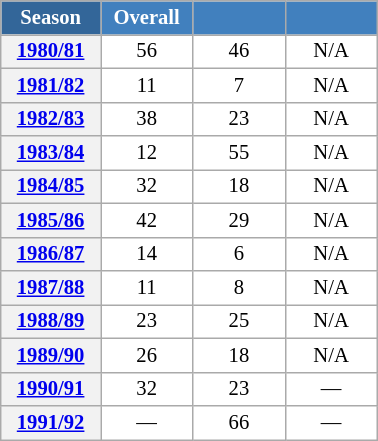<table class="wikitable" style="font-size:86%; text-align:center; border:grey solid 1px; border-collapse:collapse; background:#ffffff;">
<tr>
<th style="background-color:#369; color:white; width:60px;"> Season </th>
<th style="background-color:#4180be; color:white; width:55px;">Overall</th>
<th style="background-color:#4180be; color:white; width:55px;"></th>
<th style="background-color:#4180be; color:white; width:55px;"></th>
</tr>
<tr>
<th scope=row align=center><a href='#'>1980/81</a></th>
<td align=center>56</td>
<td align=center>46</td>
<td align=center>N/A</td>
</tr>
<tr>
<th scope=row align=center><a href='#'>1981/82</a></th>
<td align=center>11</td>
<td align=center>7</td>
<td align=center>N/A</td>
</tr>
<tr>
<th scope=row align=center><a href='#'>1982/83</a></th>
<td align=center>38</td>
<td align=center>23</td>
<td align=center>N/A</td>
</tr>
<tr>
<th scope=row align=center><a href='#'>1983/84</a></th>
<td align=center>12</td>
<td align=center>55</td>
<td align=center>N/A</td>
</tr>
<tr>
<th scope=row align=center><a href='#'>1984/85</a></th>
<td align=center>32</td>
<td align=center>18</td>
<td align=center>N/A</td>
</tr>
<tr>
<th scope=row align=center><a href='#'>1985/86</a></th>
<td align=center>42</td>
<td align=center>29</td>
<td align=center>N/A</td>
</tr>
<tr>
<th scope=row align=center><a href='#'>1986/87</a></th>
<td align=center>14</td>
<td align=center>6</td>
<td align=center>N/A</td>
</tr>
<tr>
<th scope=row align=center><a href='#'>1987/88</a></th>
<td align=center>11</td>
<td align=center>8</td>
<td align=center>N/A</td>
</tr>
<tr>
<th scope=row align=center><a href='#'>1988/89</a></th>
<td align=center>23</td>
<td align=center>25</td>
<td align=center>N/A</td>
</tr>
<tr>
<th scope=row align=center><a href='#'>1989/90</a></th>
<td align=center>26</td>
<td align=center>18</td>
<td align=center>N/A</td>
</tr>
<tr>
<th scope=row align=center><a href='#'>1990/91</a></th>
<td align=center>32</td>
<td align=center>23</td>
<td align=center>—</td>
</tr>
<tr>
<th scope=row align=center><a href='#'>1991/92</a></th>
<td align=center>—</td>
<td align=center>66</td>
<td align=center>—</td>
</tr>
</table>
